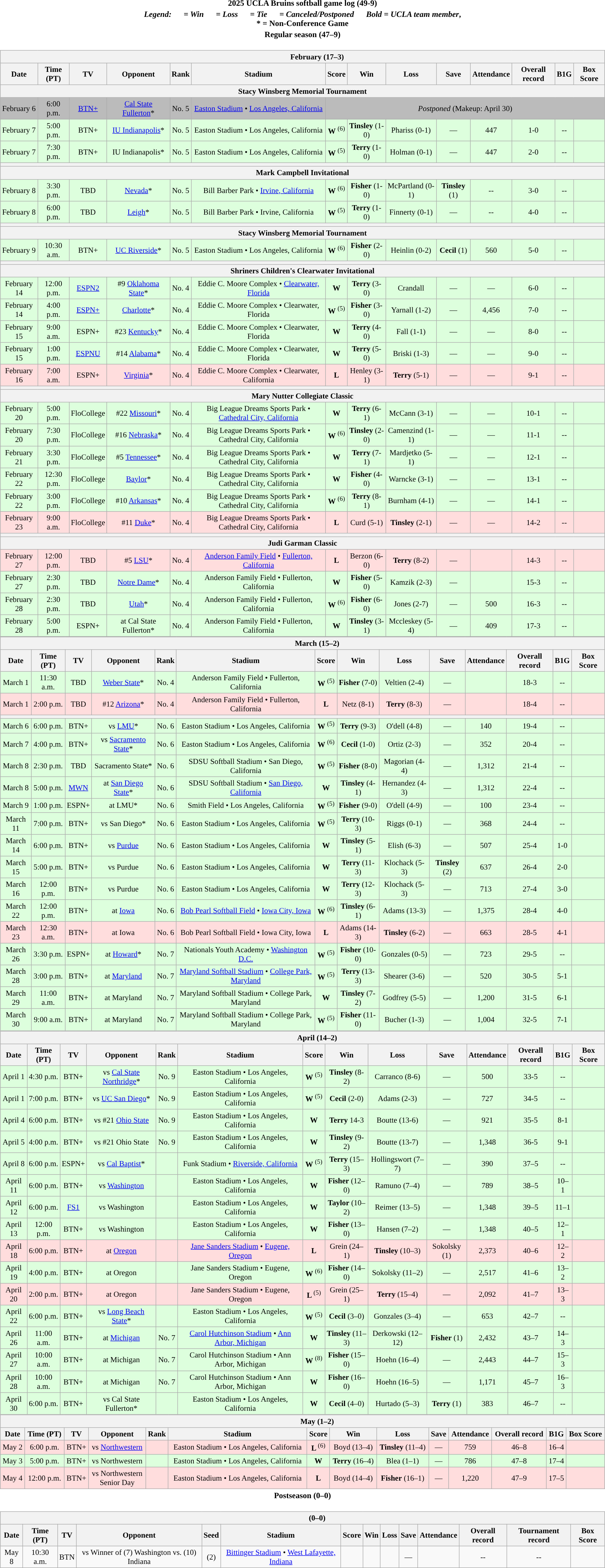<table class="toccolours" width=95% style="margin:1.5em auto; text-align:center;">
<tr>
<th colspan=2>2025 UCLA Bruins softball game log (49-9)</th>
</tr>
<tr>
<th colspan=2><em>Legend:       = Win       = Loss       = Tie       = Canceled/Postponed      Bold = UCLA team member</em>,<br> * = Non-Conference Game</th>
</tr>
<tr>
<th colspan=2>Regular season (47–9)</th>
</tr>
<tr valign="top">
<td><br><table class="wikitable collapsible collapsed" style="margin:auto; font-size:95%; width:100%">
<tr>
<th colspan=15 style="padding-left:4em;">February (17–3)</th>
</tr>
<tr>
<th>Date</th>
<th>Time (PT)</th>
<th>TV</th>
<th>Opponent</th>
<th>Rank</th>
<th>Stadium</th>
<th>Score</th>
<th>Win</th>
<th>Loss</th>
<th>Save</th>
<th>Attendance</th>
<th>Overall record</th>
<th>B1G</th>
<th>Box Score</th>
</tr>
<tr>
<th colspan=15>Stacy Winsberg Memorial Tournament</th>
</tr>
<tr bgcolor=bbbbbb>
<td>February 6</td>
<td>6:00 p.m.</td>
<td><a href='#'>BTN+</a></td>
<td><a href='#'>Cal State Fullerton</a>*</td>
<td>No. 5</td>
<td><a href='#'>Easton Stadium</a> • <a href='#'>Los Angeles, California</a></td>
<td colspan=9><em>Postponed</em> (Makeup: April 30)</td>
</tr>
<tr bgcolor=ddffdd>
<td>February 7</td>
<td>5:00 p.m.</td>
<td>BTN+</td>
<td><a href='#'>IU Indianapolis</a>*</td>
<td>No. 5</td>
<td>Easton Stadium • Los Angeles, California</td>
<td><strong>W </strong><sup>(6)</sup></td>
<td><strong>Tinsley</strong> (1-0)</td>
<td>Phariss (0-1)</td>
<td>—</td>
<td>447</td>
<td>1-0</td>
<td>--</td>
<td></td>
</tr>
<tr bgcolor=ddffdd>
<td>February 7</td>
<td>7:30 p.m.</td>
<td>BTN+</td>
<td>IU Indianapolis*</td>
<td>No. 5</td>
<td>Easton Stadium • Los Angeles, California</td>
<td><strong>W </strong><sup>(5)</sup></td>
<td><strong>Terry</strong> (1-0)</td>
<td>Holman (0-1)</td>
<td>—</td>
<td>447</td>
<td>2-0</td>
<td>--</td>
<td></td>
</tr>
<tr>
<th colspan=15></th>
</tr>
<tr>
<th colspan=15>Mark Campbell Invitational</th>
</tr>
<tr bgcolor=ddffdd>
<td>February 8</td>
<td>3:30 p.m.</td>
<td>TBD</td>
<td><a href='#'>Nevada</a>*</td>
<td>No. 5</td>
<td>Bill Barber Park • <a href='#'>Irvine, California</a></td>
<td><strong>W </strong><sup>(6)</sup></td>
<td><strong>Fisher</strong> (1-0)</td>
<td>McPartland (0-1)</td>
<td><strong>Tinsley</strong> (1)</td>
<td>--</td>
<td>3-0</td>
<td>--</td>
<td></td>
</tr>
<tr bgcolor=ddffdd>
<td>February 8</td>
<td>6:00 p.m.</td>
<td>TBD</td>
<td><a href='#'>Leigh</a>*</td>
<td>No. 5</td>
<td>Bill Barber Park • Irvine, California</td>
<td><strong>W </strong><sup>(5)</sup></td>
<td><strong>Terry</strong> (1-0)</td>
<td>Finnerty (0-1)</td>
<td>—</td>
<td>--</td>
<td>4-0</td>
<td>--</td>
<td></td>
</tr>
<tr>
<th colspan=15></th>
</tr>
<tr>
<th colspan=15>Stacy Winsberg Memorial Tournament</th>
</tr>
<tr bgcolor=ddffdd>
<td>February 9</td>
<td>10:30 a.m.</td>
<td>BTN+</td>
<td><a href='#'>UC Riverside</a>*</td>
<td>No. 5</td>
<td>Easton Stadium • Los Angeles, California</td>
<td><strong>W </strong><sup>(6)</sup></td>
<td><strong>Fisher</strong> (2-0)</td>
<td>Heinlin (0-2)</td>
<td><strong>Cecil</strong> (1)</td>
<td>560</td>
<td>5-0</td>
<td>--</td>
<td></td>
</tr>
<tr>
<th colspan=15></th>
</tr>
<tr>
<th colspan=15>Shriners Children's Clearwater Invitational</th>
</tr>
<tr bgcolor=ddffdd>
<td>February 14</td>
<td>12:00 p.m.</td>
<td><a href='#'>ESPN2</a></td>
<td>#9 <a href='#'>Oklahoma State</a>*</td>
<td>No. 4</td>
<td>Eddie C. Moore Complex • <a href='#'>Clearwater, Florida</a></td>
<td><strong>W </strong></td>
<td><strong>Terry</strong> (3-0)</td>
<td>Crandall</td>
<td>—</td>
<td>—</td>
<td>6-0</td>
<td>--</td>
<td></td>
</tr>
<tr bgcolor=ddffdd>
<td>February 14</td>
<td>4:00 p.m.</td>
<td><a href='#'>ESPN+</a></td>
<td><a href='#'>Charlotte</a>*</td>
<td>No. 4</td>
<td>Eddie C. Moore Complex • Clearwater, Florida</td>
<td><strong>W </strong><sup>(5)</sup></td>
<td><strong>Fisher</strong> (3-0)</td>
<td>Yarnall (1-2)</td>
<td>—</td>
<td>4,456</td>
<td>7-0</td>
<td>--</td>
<td></td>
</tr>
<tr bgcolor=ddffdd>
<td>February 15</td>
<td>9:00 a.m.</td>
<td>ESPN+</td>
<td>#23 <a href='#'>Kentucky</a>*</td>
<td>No. 4</td>
<td>Eddie C. Moore Complex • Clearwater, Florida</td>
<td><strong>W </strong></td>
<td><strong>Terry</strong> (4-0)</td>
<td>Fall (1-1)</td>
<td>—</td>
<td>—</td>
<td>8-0</td>
<td>--</td>
<td></td>
</tr>
<tr bgcolor=ddffdd>
<td>February 15</td>
<td>1:00 p.m.</td>
<td><a href='#'>ESPNU</a></td>
<td>#14 <a href='#'>Alabama</a>*</td>
<td>No. 4</td>
<td>Eddie C. Moore Complex • Clearwater, Florida</td>
<td><strong>W </strong></td>
<td><strong>Terry</strong> (5-0)</td>
<td>Briski (1-3)</td>
<td>—</td>
<td>—</td>
<td>9-0</td>
<td>--</td>
<td></td>
</tr>
<tr bgcolor=ffdddd>
<td>February 16</td>
<td>7:00 a.m.</td>
<td>ESPN+</td>
<td><a href='#'>Virginia</a>*</td>
<td>No. 4</td>
<td>Eddie C. Moore Complex • Clearwater, California</td>
<td><strong>L </strong></td>
<td>Henley (3-1)</td>
<td><strong>Terry</strong> (5-1)</td>
<td>—</td>
<td>—</td>
<td>9-1</td>
<td>--</td>
<td></td>
</tr>
<tr>
<th Colspan=25></th>
</tr>
<tr>
<th colspan=15>Mary Nutter Collegiate Classic</th>
</tr>
<tr bgcolor=ddffdd>
<td>February 20</td>
<td>5:00 p.m.</td>
<td>FloCollege</td>
<td>#22 <a href='#'>Missouri</a>*</td>
<td>No. 4</td>
<td>Big League Dreams Sports Park • <a href='#'>Cathedral City, California</a></td>
<td><strong>W </strong></td>
<td><strong>Terry</strong> (6-1)</td>
<td>McCann (3-1)</td>
<td>—</td>
<td>—</td>
<td>10-1</td>
<td>--</td>
<td></td>
</tr>
<tr bgcolor=ddffdd>
<td>February 20</td>
<td>7:30 p.m.</td>
<td>FloCollege</td>
<td>#16 <a href='#'>Nebraska</a>*</td>
<td>No. 4</td>
<td>Big League Dreams Sports Park • Cathedral City, California</td>
<td><strong>W </strong><sup>(6)</sup></td>
<td><strong>Tinsley</strong> (2-0)</td>
<td>Camenzind (1-1)</td>
<td>—</td>
<td>—</td>
<td>11-1</td>
<td>--</td>
<td></td>
</tr>
<tr bgcolor=ddffdd>
<td>February 21</td>
<td>3:30 p.m.</td>
<td>FloCollege</td>
<td>#5 <a href='#'>Tennessee</a>*</td>
<td>No. 4</td>
<td>Big League Dreams Sports Park • Cathedral City, California</td>
<td><strong>W </strong></td>
<td><strong>Terry</strong> (7-1)</td>
<td>Mardjetko (5-1)</td>
<td>—</td>
<td>—</td>
<td>12-1</td>
<td>--</td>
<td></td>
</tr>
<tr bgcolor=ddffdd>
<td>February 22</td>
<td>12:30 p.m.</td>
<td>FloCollege</td>
<td><a href='#'>Baylor</a>*</td>
<td>No. 4</td>
<td>Big League Dreams Sports Park • Cathedral City, California</td>
<td><strong>W </strong></td>
<td><strong>Fisher</strong> (4-0)</td>
<td>Warncke (3-1)</td>
<td>—</td>
<td>—</td>
<td>13-1</td>
<td>--</td>
<td></td>
</tr>
<tr bgcolor=ddffdd>
<td>February 22</td>
<td>3:00 p.m.</td>
<td>FloCollege</td>
<td>#10 <a href='#'>Arkansas</a>*</td>
<td>No. 4</td>
<td>Big League Dreams Sports Park • Cathedral City, California</td>
<td><strong>W </strong><sup>(6)</sup></td>
<td><strong>Terry</strong> (8-1)</td>
<td>Burnham (4-1)</td>
<td>—</td>
<td>—</td>
<td>14-1</td>
<td>--</td>
<td></td>
</tr>
<tr bgcolor=ffdddd>
<td>February 23</td>
<td>9:00 a.m.</td>
<td>FloCollege</td>
<td>#11 <a href='#'>Duke</a>*</td>
<td>No. 4</td>
<td>Big League Dreams Sports Park • Cathedral City, California</td>
<td><strong>L </strong></td>
<td>Curd (5-1)</td>
<td><strong>Tinsley</strong> (2-1)</td>
<td>—</td>
<td>—</td>
<td>14-2</td>
<td>--</td>
<td></td>
</tr>
<tr>
<th Colspan=25></th>
</tr>
<tr>
<th colspan=15>Judi Garman Classic</th>
</tr>
<tr bgcolor=ffdddd>
<td>February 27</td>
<td>12:00 p.m.</td>
<td>TBD</td>
<td>#5 <a href='#'>LSU</a>*</td>
<td>No. 4</td>
<td><a href='#'>Anderson Family Field</a> • <a href='#'>Fullerton, California</a></td>
<td><strong>L </strong></td>
<td>Berzon (6-0)</td>
<td><strong>Terry</strong> (8-2)</td>
<td>—</td>
<td></td>
<td>14-3</td>
<td>--</td>
<td></td>
</tr>
<tr bgcolor=ddffdd>
<td>February 27</td>
<td>2:30 p.m.</td>
<td>TBD</td>
<td><a href='#'>Notre Dame</a>*</td>
<td>No. 4</td>
<td>Anderson Family Field • Fullerton, California</td>
<td><strong>W </strong></td>
<td><strong>Fisher</strong> (5-0)</td>
<td>Kamzik (2-3)</td>
<td>—</td>
<td></td>
<td>15-3</td>
<td>--</td>
<td></td>
</tr>
<tr bgcolor=ddffdd>
<td>February 28</td>
<td>2:30 p.m.</td>
<td>TBD</td>
<td><a href='#'>Utah</a>*</td>
<td>No. 4</td>
<td>Anderson Family Field • Fullerton, California</td>
<td><strong>W </strong><sup>(6)</sup></td>
<td><strong>Fisher</strong> (6-0)</td>
<td>Jones (2-7)</td>
<td>—</td>
<td>500</td>
<td>16-3</td>
<td>--</td>
<td></td>
</tr>
<tr bgcolor=ddffdd>
<td>February 28</td>
<td>5:00 p.m.</td>
<td>ESPN+</td>
<td>at Cal State Fullerton*</td>
<td>No. 4</td>
<td>Anderson Family Field • Fullerton, California</td>
<td><strong>W </strong></td>
<td><strong>Tinsley</strong> (3-1)</td>
<td>Mccleskey (5-4)</td>
<td>—</td>
<td>409</td>
<td>17-3</td>
<td>--</td>
<td></td>
</tr>
</table>
<table class="wikitable collapsible collapsed" style="margin:auto; font-size:95%; width:100%">
<tr>
<th colspan=15 style="padding-left:4em;">March (15–2)</th>
</tr>
<tr>
<th>Date</th>
<th>Time (PT)</th>
<th>TV</th>
<th>Opponent</th>
<th>Rank</th>
<th>Stadium</th>
<th>Score</th>
<th>Win</th>
<th>Loss</th>
<th>Save</th>
<th>Attendance</th>
<th>Overall record</th>
<th>B1G</th>
<th>Box Score</th>
</tr>
<tr bgcolor=ddffdd>
<td>March 1</td>
<td>11:30 a.m.</td>
<td>TBD</td>
<td><a href='#'>Weber State</a>*</td>
<td>No. 4</td>
<td>Anderson Family Field • Fullerton, California</td>
<td><strong>W </strong><sup>(5)</sup></td>
<td><strong>Fisher</strong> (7-0)</td>
<td>Veltien (2-4)</td>
<td>—</td>
<td></td>
<td>18-3</td>
<td>--</td>
<td></td>
</tr>
<tr bgcolor=ffdddd>
<td>March 1</td>
<td>2:00 p.m.</td>
<td>TBD</td>
<td>#12 <a href='#'>Arizona</a>*</td>
<td>No. 4</td>
<td>Anderson Family Field • Fullerton, California</td>
<td><strong>L </strong></td>
<td>Netz (8-1)</td>
<td><strong>Terry</strong> (8-3)</td>
<td>—</td>
<td></td>
<td>18-4</td>
<td>--</td>
<td></td>
</tr>
<tr>
<th Colspan=25></th>
</tr>
<tr bgcolor=ddffdd>
<td>March 6</td>
<td>6:00 p.m.</td>
<td>BTN+</td>
<td>vs <a href='#'>LMU</a>*</td>
<td>No. 6</td>
<td>Easton Stadium • Los Angeles, California</td>
<td><strong>W </strong><sup>(5)</sup></td>
<td><strong>Terry</strong> (9-3)</td>
<td>O'dell (4-8)</td>
<td>—</td>
<td>140</td>
<td>19-4</td>
<td>--</td>
<td></td>
</tr>
<tr bgcolor=ddffdd>
<td>March 7</td>
<td>4:00 p.m.</td>
<td>BTN+</td>
<td>vs <a href='#'>Sacramento State</a>*</td>
<td>No. 6</td>
<td>Easton Stadium • Los Angeles, California</td>
<td><strong>W </strong><sup>(6)</sup></td>
<td><strong>Cecil</strong> (1-0)</td>
<td>Ortiz (2-3)</td>
<td>—</td>
<td>352</td>
<td>20-4</td>
<td>--</td>
<td></td>
</tr>
<tr bgcolor=ddffdd>
<td>March 8</td>
<td>2:30 p.m.</td>
<td>TBD</td>
<td>Sacramento State*</td>
<td>No. 6</td>
<td>SDSU Softball Stadium • San Diego, California</td>
<td><strong>W </strong><sup>(5)</sup></td>
<td><strong>Fisher</strong> (8-0)</td>
<td>Magorian (4-4)</td>
<td>—</td>
<td>1,312</td>
<td>21-4</td>
<td>--</td>
<td></td>
</tr>
<tr bgcolor=ddffdd>
<td>March 8</td>
<td>5:00 p.m.</td>
<td><a href='#'>MWN</a></td>
<td>at <a href='#'>San Diego State</a>*</td>
<td>No. 6</td>
<td>SDSU Softball Stadium • <a href='#'>San Diego, California</a></td>
<td><strong>W </strong></td>
<td><strong>Tinsley</strong> (4-1)</td>
<td>Hernandez (4-3)</td>
<td>—</td>
<td>1,312</td>
<td>22-4</td>
<td>--</td>
<td></td>
</tr>
<tr bgcolor=ddffdd>
<td>March 9</td>
<td>1:00 p.m.</td>
<td>ESPN+</td>
<td>at LMU*</td>
<td>No. 6</td>
<td>Smith Field • Los Angeles, California</td>
<td><strong>W </strong><sup>(5)</sup></td>
<td><strong>Fisher</strong> (9-0)</td>
<td>O'dell (4-9)</td>
<td>—</td>
<td>100</td>
<td>23-4</td>
<td>--</td>
<td></td>
</tr>
<tr bgcolor=ddffdd>
<td>March 11</td>
<td>7:00 p.m.</td>
<td>BTN+</td>
<td>vs San Diego*</td>
<td>No. 6</td>
<td>Easton Stadium • Los Angeles, California</td>
<td><strong>W </strong><sup>(5)</sup></td>
<td><strong>Terry</strong> (10-3)</td>
<td>Riggs (0-1)</td>
<td>—</td>
<td>368</td>
<td>24-4</td>
<td>--</td>
<td></td>
</tr>
<tr bgcolor=ddffdd>
<td>March 14</td>
<td>6:00 p.m.</td>
<td>BTN+</td>
<td>vs <a href='#'>Purdue</a></td>
<td>No. 6</td>
<td>Easton Stadium • Los Angeles, California</td>
<td><strong>W </strong></td>
<td><strong>Tinsley</strong> (5-1)</td>
<td>Elish (6-3)</td>
<td>—</td>
<td>507</td>
<td>25-4</td>
<td>1-0</td>
<td></td>
</tr>
<tr bgcolor=ddffdd>
<td>March 15</td>
<td>5:00 p.m.</td>
<td>BTN+</td>
<td>vs Purdue</td>
<td>No. 6</td>
<td>Easton Stadium • Los Angeles, California</td>
<td><strong>W </strong></td>
<td><strong>Terry</strong> (11-3)</td>
<td>Klochack (5-3)</td>
<td><strong>Tinsley</strong> (2)</td>
<td>637</td>
<td>26-4</td>
<td>2-0</td>
<td></td>
</tr>
<tr bgcolor=ddffdd>
<td>March 16</td>
<td>12:00 p.m.</td>
<td>BTN+</td>
<td>vs Purdue</td>
<td>No. 6</td>
<td>Easton Stadium • Los Angeles, California</td>
<td><strong>W </strong></td>
<td><strong>Terry</strong> (12-3)</td>
<td>Klochack (5-3)</td>
<td>—</td>
<td>713</td>
<td>27-4</td>
<td>3-0</td>
<td></td>
</tr>
<tr bgcolor=ddffdd>
<td>March 22</td>
<td>12:00 p.m.</td>
<td>BTN+</td>
<td>at <a href='#'>Iowa</a></td>
<td>No. 6</td>
<td><a href='#'>Bob Pearl Softball Field</a> • <a href='#'>Iowa City, Iowa</a></td>
<td><strong>W </strong><sup>(6)</sup></td>
<td><strong>Tinsley</strong> (6-1)</td>
<td>Adams (13-3)</td>
<td>—</td>
<td>1,375</td>
<td>28-4</td>
<td>4-0</td>
<td></td>
</tr>
<tr bgcolor=ffdddd>
<td>March 23</td>
<td>12:30 a.m.</td>
<td>BTN+</td>
<td>at Iowa</td>
<td>No. 6</td>
<td>Bob Pearl Softball Field • Iowa City, Iowa</td>
<td><strong>L </strong></td>
<td>Adams (14-3)</td>
<td><strong>Tinsley</strong> (6-2)</td>
<td>—</td>
<td>663</td>
<td>28-5</td>
<td>4-1</td>
<td></td>
</tr>
<tr bgcolor=ddffdd>
<td>March 26</td>
<td>3:30 p.m.</td>
<td>ESPN+</td>
<td>at <a href='#'>Howard</a>*</td>
<td>No. 7</td>
<td>Nationals Youth Academy • <a href='#'>Washington D.C.</a></td>
<td><strong>W </strong><sup>(5)</sup></td>
<td><strong>Fisher</strong> (10-0)</td>
<td>Gonzales (0-5)</td>
<td>—</td>
<td>723</td>
<td>29-5</td>
<td>--</td>
<td></td>
</tr>
<tr bgcolor=ddffdd>
<td>March 28</td>
<td>3:00 p.m.</td>
<td>BTN+</td>
<td>at <a href='#'>Maryland</a></td>
<td>No. 7</td>
<td><a href='#'>Maryland Softball Stadium</a> • <a href='#'>College Park, Maryland</a></td>
<td><strong>W </strong><sup>(5)</sup></td>
<td><strong>Terry</strong> (13-3)</td>
<td>Shearer (3-6)</td>
<td>—</td>
<td>520</td>
<td>30-5</td>
<td>5-1</td>
<td></td>
</tr>
<tr bgcolor=ddffdd>
<td>March 29</td>
<td>11:00 a.m.</td>
<td>BTN+</td>
<td>at Maryland</td>
<td>No. 7</td>
<td>Maryland Softball Stadium • College Park, Maryland</td>
<td><strong>W </strong></td>
<td><strong>Tinsley</strong> (7-2)</td>
<td>Godfrey (5-5)</td>
<td>—</td>
<td>1,200</td>
<td>31-5</td>
<td>6-1</td>
<td></td>
</tr>
<tr bgcolor=ddffdd>
<td>March 30</td>
<td>9:00 a.m.</td>
<td>BTN+</td>
<td>at Maryland</td>
<td>No. 7</td>
<td>Maryland Softball Stadium • College Park, Maryland</td>
<td><strong>W </strong><sup>(5)</sup></td>
<td><strong>Fisher</strong> (11-0)</td>
<td>Bucher (1-3)</td>
<td>—</td>
<td>1,004</td>
<td>32-5</td>
<td>7-1</td>
<td></td>
</tr>
</table>
<table class="wikitable collapsible collapsed" style="margin:auto; font-size:95%; width:100%">
<tr>
<th colspan=15 style="padding-left:4em;">April (14–2)</th>
</tr>
<tr>
<th>Date</th>
<th>Time (PT)</th>
<th>TV</th>
<th>Opponent</th>
<th>Rank</th>
<th>Stadium</th>
<th>Score</th>
<th>Win</th>
<th>Loss</th>
<th>Save</th>
<th>Attendance</th>
<th>Overall record</th>
<th>B1G</th>
<th>Box Score</th>
</tr>
<tr bgcolor=ddffdd>
<td>April 1</td>
<td>4:30 p.m.</td>
<td>BTN+</td>
<td>vs <a href='#'>Cal State Northridge</a>*</td>
<td>No. 9</td>
<td>Easton Stadium • Los Angeles, California</td>
<td><strong>W </strong><sup>(5)</sup></td>
<td><strong>Tinsley</strong> (8-2)</td>
<td>Carranco (8-6)</td>
<td>—</td>
<td>500</td>
<td>33-5</td>
<td>--</td>
<td></td>
</tr>
<tr bgcolor=ddffdd>
<td>April 1</td>
<td>7:00 p.m.</td>
<td>BTN+</td>
<td>vs <a href='#'>UC San Diego</a>*</td>
<td>No. 9</td>
<td>Easton Stadium • Los Angeles, California</td>
<td><strong>W </strong><sup>(5)</sup></td>
<td><strong>Cecil</strong> (2-0)</td>
<td>Adams (2-3)</td>
<td>—</td>
<td>727</td>
<td>34-5</td>
<td>--</td>
<td></td>
</tr>
<tr bgcolor=ddffdd>
<td>April 4</td>
<td>6:00 p.m.</td>
<td>BTN+</td>
<td>vs #21 <a href='#'>Ohio State</a></td>
<td>No. 9</td>
<td>Easton Stadium • Los Angeles, California</td>
<td><strong>W </strong></td>
<td><strong>Terry</strong> 14-3</td>
<td>Boutte (13-6)</td>
<td>—</td>
<td>921</td>
<td>35-5</td>
<td>8-1</td>
<td></td>
</tr>
<tr bgcolor=ddffdd>
<td>April 5</td>
<td>4:00 p.m.</td>
<td>BTN+</td>
<td>vs #21 Ohio State</td>
<td>No. 9</td>
<td>Easton Stadium • Los Angeles, California</td>
<td><strong>W </strong></td>
<td><strong>Tinsley</strong> (9-2)</td>
<td>Boutte (13-7)</td>
<td>—</td>
<td>1,348</td>
<td>36-5</td>
<td>9-1</td>
<td></td>
</tr>
<tr bgcolor=ddffdd>
<td>April 8</td>
<td>6:00 p.m.</td>
<td>ESPN+</td>
<td>vs <a href='#'>Cal Baptist</a>*</td>
<td></td>
<td>Funk Stadium • <a href='#'>Riverside, California</a></td>
<td><strong>W </strong><sup>(5)</sup></td>
<td><strong>Terry</strong> (15–3)</td>
<td>Hollingswort (7–7)</td>
<td>—</td>
<td>390</td>
<td>37–5</td>
<td>--</td>
<td></td>
</tr>
<tr bgcolor=ddffdd>
<td>April 11</td>
<td>6:00 p.m.</td>
<td>BTN+</td>
<td>vs <a href='#'>Washington</a></td>
<td></td>
<td>Easton Stadium • Los Angeles, California</td>
<td><strong>W </strong></td>
<td><strong>Fisher</strong> (12–0)</td>
<td>Ramuno (7–4)</td>
<td>—</td>
<td>789</td>
<td>38–5</td>
<td>10–1</td>
<td></td>
</tr>
<tr bgcolor=ddffdd>
<td>April 12</td>
<td>6:00 p.m.</td>
<td><a href='#'>FS1</a></td>
<td>vs Washington</td>
<td></td>
<td>Easton Stadium • Los Angeles, California</td>
<td><strong>W </strong></td>
<td><strong>Taylor</strong> (10–2)</td>
<td>Reimer (13–5)</td>
<td>—</td>
<td>1,348</td>
<td>39–5</td>
<td>11–1</td>
<td></td>
</tr>
<tr bgcolor=ddffdd>
<td>April 13</td>
<td>12:00 p.m.</td>
<td>BTN+</td>
<td>vs Washington</td>
<td></td>
<td>Easton Stadium • Los Angeles, California</td>
<td><strong>W </strong></td>
<td><strong>Fisher</strong> (13–0)</td>
<td>Hansen (7–2)</td>
<td>—</td>
<td>1,348</td>
<td>40–5</td>
<td>12–1</td>
<td></td>
</tr>
<tr bgcolor=ffdddd>
<td>April 18</td>
<td>6:00 p.m.</td>
<td>BTN+</td>
<td>at <a href='#'>Oregon</a></td>
<td></td>
<td><a href='#'>Jane Sanders Stadium</a> • <a href='#'>Eugene, Oregon</a></td>
<td><strong>L </strong></td>
<td>Grein (24–1)</td>
<td><strong>Tinsley</strong> (10–3)</td>
<td>Sokolsky (1)</td>
<td>2,373</td>
<td>40–6</td>
<td>12–2</td>
<td></td>
</tr>
<tr bgcolor=ddffdd>
<td>April 19</td>
<td>4:00 p.m.</td>
<td>BTN+</td>
<td>at Oregon</td>
<td></td>
<td>Jane Sanders Stadium • Eugene, Oregon</td>
<td><strong>W </strong><sup>(6)</sup></td>
<td><strong>Fisher</strong> (14–0)</td>
<td>Sokolsky (11–2)</td>
<td>—</td>
<td>2,517</td>
<td>41–6</td>
<td>13–2</td>
<td></td>
</tr>
<tr bgcolor=ffdddd>
<td>April 20</td>
<td>2:00 p.m.</td>
<td>BTN+</td>
<td>at Oregon</td>
<td></td>
<td>Jane Sanders Stadium • Eugene, Oregon</td>
<td><strong>L </strong><sup>(5)</sup></td>
<td>Grein (25–1)</td>
<td><strong>Terry</strong> (15–4)</td>
<td>—</td>
<td>2,092</td>
<td>41–7</td>
<td>13–3</td>
<td></td>
</tr>
<tr bgcolor=ddffdd>
<td>April 22</td>
<td>6:00 p.m.</td>
<td>BTN+</td>
<td>vs <a href='#'>Long Beach State</a>*</td>
<td></td>
<td>Easton Stadium • Los Angeles, California</td>
<td><strong>W </strong><sup>(5)</sup></td>
<td><strong>Cecil</strong> (3–0)</td>
<td>Gonzales (3–4)</td>
<td>—</td>
<td>653</td>
<td>42–7</td>
<td>--</td>
<td></td>
</tr>
<tr bgcolor=ddffdd>
<td>April 26</td>
<td>11:00 a.m.</td>
<td>BTN+</td>
<td>at <a href='#'>Michigan</a></td>
<td>No. 7</td>
<td><a href='#'>Carol Hutchinson Stadium</a> • <a href='#'>Ann Arbor, Michigan</a></td>
<td><strong>W </strong></td>
<td><strong>Tinsley</strong> (11–3)</td>
<td>Derkowski (12–12)</td>
<td><strong>Fisher</strong> (1)</td>
<td>2,432</td>
<td>43–7</td>
<td>14–3</td>
<td></td>
</tr>
<tr bgcolor=ddffdd>
<td>April 27</td>
<td>10:00 a.m.</td>
<td>BTN+</td>
<td>at Michigan</td>
<td>No. 7</td>
<td>Carol Hutchinson Stadium • Ann Arbor, Michigan</td>
<td><strong>W </strong><sup>(8)</sup></td>
<td><strong>Fisher</strong> (15–0)</td>
<td>Hoehn (16–4)</td>
<td>—</td>
<td>2,443</td>
<td>44–7</td>
<td>15–3</td>
<td></td>
</tr>
<tr bgcolor=ddffdd>
<td>April 28</td>
<td>10:00 a.m.</td>
<td>BTN+</td>
<td>at Michigan</td>
<td>No. 7</td>
<td>Carol Hutchinson Stadium • Ann Arbor, Michigan</td>
<td><strong>W </strong></td>
<td><strong>Fisher</strong> (16–0)</td>
<td>Hoehn (16–5)</td>
<td>—</td>
<td>1,171</td>
<td>45–7</td>
<td>16–3</td>
<td></td>
</tr>
<tr bgcolor=ddffdd>
<td>April 30</td>
<td>6:00 p.m.</td>
<td>BTN+</td>
<td>vs Cal State Fullerton*</td>
<td></td>
<td>Easton Stadium • Los Angeles, California</td>
<td><strong>W </strong></td>
<td><strong>Cecil</strong> (4–0)</td>
<td>Hurtado (5–3)</td>
<td><strong>Terry</strong> (1)</td>
<td>383</td>
<td>46–7</td>
<td>--</td>
<td></td>
</tr>
</table>
<table class="wikitable collapsible collapsed" style="margin:auto; font-size:95%; width:100%">
<tr>
<th colspan=15 style="padding-left:4em;">May (1–2)</th>
</tr>
<tr>
<th>Date</th>
<th>Time (PT)</th>
<th>TV</th>
<th>Opponent</th>
<th>Rank</th>
<th>Stadium</th>
<th>Score</th>
<th>Win</th>
<th>Loss</th>
<th>Save</th>
<th>Attendance</th>
<th>Overall record</th>
<th>B1G</th>
<th>Box Score</th>
</tr>
<tr bgcolor=ffdddd>
<td>May 2</td>
<td>6:00 p.m.</td>
<td>BTN+</td>
<td>vs <a href='#'>Northwestern</a></td>
<td></td>
<td>Easton Stadium • Los Angeles, California</td>
<td><strong>L </strong><sup>(6)</sup></td>
<td>Boyd (13–4)</td>
<td><strong>Tinsley</strong> (11–4)</td>
<td>—</td>
<td>759</td>
<td>46–8</td>
<td>16–4</td>
<td></td>
</tr>
<tr bgcolor=ddffdd>
<td>May 3</td>
<td>5:00 p.m.</td>
<td>BTN+</td>
<td>vs Northwestern</td>
<td></td>
<td>Easton Stadium • Los Angeles, California</td>
<td><strong>W </strong></td>
<td><strong>Terry</strong> (16–4)</td>
<td>Blea (1–1)</td>
<td>—</td>
<td>786</td>
<td>47–8</td>
<td>17–4</td>
<td></td>
</tr>
<tr bgcolor=ffdddd>
<td>May 4</td>
<td>12:00 p.m.</td>
<td>BTN+</td>
<td>vs Northwestern<br>Senior Day</td>
<td></td>
<td>Easton Stadium • Los Angeles, California</td>
<td><strong>L </strong></td>
<td>Boyd (14–4)</td>
<td><strong>Fisher</strong> (16–1)</td>
<td>—</td>
<td>1,220</td>
<td>47–9</td>
<td>17–5</td>
<td></td>
</tr>
</table>
</td>
</tr>
<tr>
<th colspan=2>Postseason (0–0)</th>
</tr>
<tr valign="top">
<td><br><table class="wikitable collapsible collapsed" style="margin:auto; font-size:95%; width:100%">
<tr>
<th colspan=15 style="padding-left:4em;"> (0–0)</th>
</tr>
<tr>
<th>Date</th>
<th>Time (PT)</th>
<th>TV</th>
<th>Opponent</th>
<th>Seed</th>
<th>Stadium</th>
<th>Score</th>
<th>Win</th>
<th>Loss</th>
<th>Save</th>
<th>Attendance</th>
<th>Overall record</th>
<th>Tournament record</th>
<th>Box Score</th>
</tr>
<tr bgcolor=>
<td>May 8</td>
<td>10:30 a.m.</td>
<td>BTN</td>
<td>vs Winner of (7) Washington vs. (10) Indiana</td>
<td>(2)</td>
<td><a href='#'>Bittinger Stadium</a> • <a href='#'>West Lafayette, Indiana</a></td>
<td></td>
<td></td>
<td></td>
<td>—</td>
<td></td>
<td>--</td>
<td>--</td>
<td></td>
</tr>
</table>
</td>
</tr>
</table>
